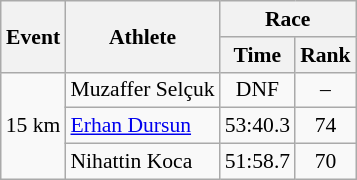<table class="wikitable" border="1" style="font-size:90%">
<tr>
<th rowspan=2>Event</th>
<th rowspan=2>Athlete</th>
<th colspan=2>Race</th>
</tr>
<tr>
<th>Time</th>
<th>Rank</th>
</tr>
<tr>
<td rowspan=3>15 km</td>
<td>Muzaffer Selçuk</td>
<td align=center>DNF</td>
<td align=center>–</td>
</tr>
<tr>
<td><a href='#'>Erhan Dursun</a></td>
<td align=center>53:40.3</td>
<td align=center>74</td>
</tr>
<tr>
<td>Nihattin Koca</td>
<td align=center>51:58.7</td>
<td align=center>70</td>
</tr>
</table>
